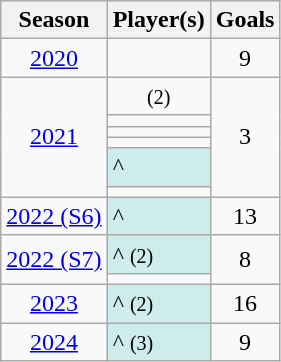<table class="wikitable sortable" style="text-align:center">
<tr>
<th>Season</th>
<th>Player(s)</th>
<th>Goals</th>
</tr>
<tr>
<td><a href='#'>2020</a></td>
<td align=left></td>
<td>9</td>
</tr>
<tr>
<td rowspan=6><a href='#'>2021</a></td>
<td> <small>(2)</small></td>
<td rowspan=6>3</td>
</tr>
<tr>
<td align=left></td>
</tr>
<tr>
<td align=left></td>
</tr>
<tr>
<td align=left></td>
</tr>
<tr>
<td align=left bgcolor="#CFECEC">^</td>
</tr>
<tr>
<td align=left></td>
</tr>
<tr>
<td><a href='#'>2022 (S6)</a></td>
<td align=left bgcolor="#CFECEC">^</td>
<td>13</td>
</tr>
<tr>
<td rowspan=2><a href='#'>2022 (S7)</a></td>
<td align=left bgcolor="#CFECEC">^ <small>(2)</small></td>
<td rowspan=2>8</td>
</tr>
<tr>
<td align=left></td>
</tr>
<tr>
<td><a href='#'>2023</a></td>
<td align=left bgcolor="#CFECEC">^ <small>(2)</small></td>
<td>16</td>
</tr>
<tr>
<td><a href='#'>2024</a></td>
<td align=left bgcolor="#CFECEC">^ <small>(3)</small></td>
<td>9</td>
</tr>
</table>
